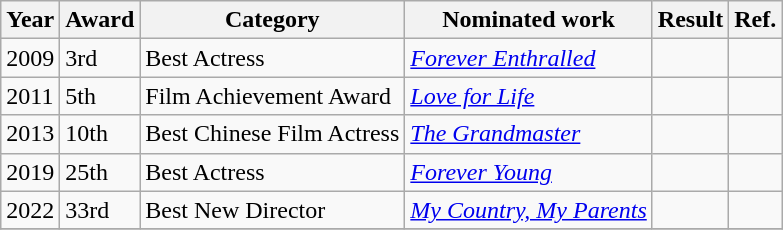<table class="wikitable">
<tr>
<th>Year</th>
<th>Award</th>
<th>Category</th>
<th>Nominated work</th>
<th>Result</th>
<th>Ref.</th>
</tr>
<tr>
<td>2009</td>
<td>3rd</td>
<td>Best Actress</td>
<td><em><a href='#'>Forever Enthralled</a></em></td>
<td></td>
<td></td>
</tr>
<tr>
<td>2011</td>
<td>5th</td>
<td>Film Achievement Award</td>
<td><em><a href='#'>Love for Life</a></em></td>
<td></td>
<td></td>
</tr>
<tr>
<td>2013</td>
<td>10th</td>
<td>Best Chinese Film Actress</td>
<td><em><a href='#'>The Grandmaster</a></em></td>
<td></td>
<td></td>
</tr>
<tr>
<td>2019</td>
<td>25th</td>
<td>Best Actress</td>
<td><em><a href='#'>Forever Young</a></em></td>
<td></td>
<td></td>
</tr>
<tr>
<td>2022</td>
<td>33rd</td>
<td>Best New Director</td>
<td><em><a href='#'>My Country, My Parents</a></em></td>
<td></td>
<td></td>
</tr>
<tr>
</tr>
</table>
